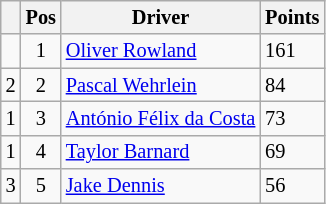<table class="wikitable" style="font-size: 85%;">
<tr>
<th></th>
<th>Pos</th>
<th>Driver</th>
<th>Points</th>
</tr>
<tr>
<td align="left"></td>
<td align="center">1</td>
<td> <a href='#'>Oliver Rowland</a></td>
<td align="left">161</td>
</tr>
<tr>
<td align="left"> 2</td>
<td align="center">2</td>
<td> <a href='#'>Pascal Wehrlein</a></td>
<td align="left">84</td>
</tr>
<tr>
<td align="left"> 1</td>
<td align="center">3</td>
<td> <a href='#'>António Félix da Costa</a></td>
<td align="left">73</td>
</tr>
<tr>
<td align="left"> 1</td>
<td align="center">4</td>
<td> <a href='#'>Taylor Barnard</a></td>
<td align="left">69</td>
</tr>
<tr>
<td align="left"> 3</td>
<td align="center">5</td>
<td> <a href='#'>Jake Dennis</a></td>
<td align="left">56</td>
</tr>
</table>
